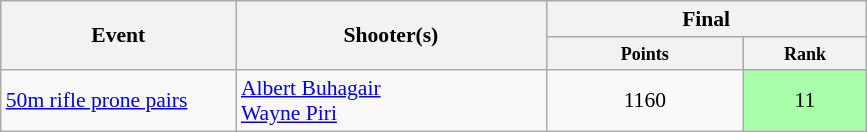<table class=wikitable style="font-size:90%">
<tr>
<th rowspan="2" style="width:150px;">Event</th>
<th rowspan="2" style="width:200px;">Shooter(s)</th>
<th colspan="2" style="width:200px;">Final</th>
</tr>
<tr>
<th style="line-height:1em; width:125px;"><small>Points</small></th>
<th style="line-height:1em; width:75px;"><small>Rank</small></th>
</tr>
<tr>
<td><a href='#'>50m rifle prone pairs</a></td>
<td><a href='#'>Albert Buhagair</a><br><a href='#'>Wayne Piri</a></td>
<td style="text-align:center;">1160</td>
<td style="text-align:center; background:#afa;">11</td>
</tr>
</table>
